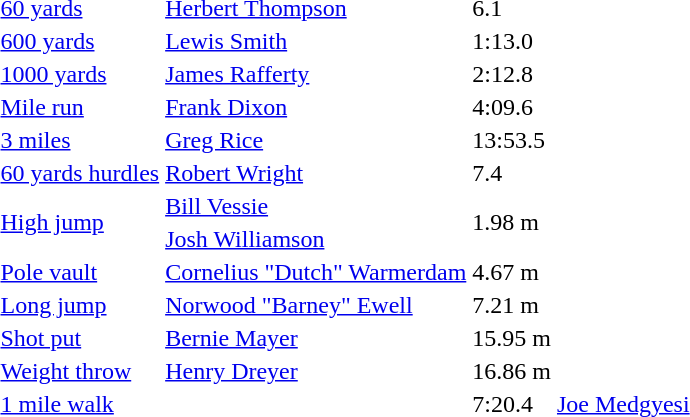<table>
<tr>
<td><a href='#'>60 yards</a></td>
<td><a href='#'>Herbert Thompson</a></td>
<td>6.1</td>
<td></td>
<td></td>
<td></td>
<td></td>
</tr>
<tr>
<td><a href='#'>600 yards</a></td>
<td><a href='#'>Lewis Smith</a></td>
<td>1:13.0</td>
<td></td>
<td></td>
<td></td>
<td></td>
</tr>
<tr>
<td><a href='#'>1000 yards</a></td>
<td><a href='#'>James Rafferty</a></td>
<td>2:12.8</td>
<td></td>
<td></td>
<td></td>
<td></td>
</tr>
<tr>
<td><a href='#'>Mile run</a></td>
<td><a href='#'>Frank Dixon</a></td>
<td>4:09.6</td>
<td></td>
<td></td>
<td></td>
<td></td>
</tr>
<tr>
<td><a href='#'>3 miles</a></td>
<td><a href='#'>Greg Rice</a></td>
<td>13:53.5</td>
<td></td>
<td></td>
<td></td>
<td></td>
</tr>
<tr>
<td><a href='#'>60 yards hurdles</a></td>
<td><a href='#'>Robert Wright</a></td>
<td>7.4</td>
<td></td>
<td></td>
<td></td>
<td></td>
</tr>
<tr>
<td rowspan=2><a href='#'>High jump</a></td>
<td><a href='#'>Bill Vessie</a></td>
<td rowspan=2>1.98 m</td>
<td rowspan=2></td>
<td rowspan=2></td>
<td rowspan=2></td>
<td rowspan=2></td>
</tr>
<tr>
<td><a href='#'>Josh Williamson</a></td>
</tr>
<tr>
<td><a href='#'>Pole vault</a></td>
<td><a href='#'>Cornelius "Dutch" Warmerdam</a></td>
<td>4.67 m</td>
<td></td>
<td></td>
<td></td>
<td></td>
</tr>
<tr>
<td><a href='#'>Long jump</a></td>
<td><a href='#'>Norwood "Barney" Ewell</a></td>
<td>7.21 m</td>
<td></td>
<td></td>
<td></td>
<td></td>
</tr>
<tr>
<td><a href='#'>Shot put</a></td>
<td><a href='#'>Bernie Mayer</a></td>
<td>15.95 m</td>
<td></td>
<td></td>
<td></td>
<td></td>
</tr>
<tr>
<td><a href='#'>Weight throw</a></td>
<td><a href='#'>Henry Dreyer</a></td>
<td>16.86 m</td>
<td></td>
<td></td>
<td></td>
<td></td>
</tr>
<tr>
<td><a href='#'>1 mile walk</a></td>
<td></td>
<td>7:20.4</td>
<td><a href='#'>Joe Medgyesi</a></td>
<td></td>
<td></td>
<td></td>
</tr>
</table>
